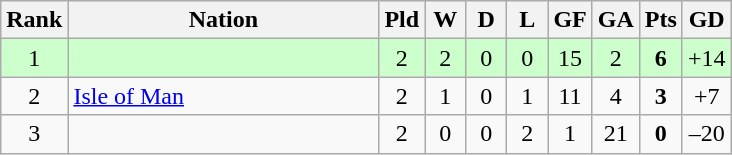<table class="wikitable" style="text-align: center;">
<tr>
<th width=5>Rank</th>
<th width=200>Nation</th>
<th width=20>Pld</th>
<th width=20>W</th>
<th width=20>D</th>
<th width=20>L</th>
<th width=20>GF</th>
<th width=20>GA</th>
<th width=20>Pts</th>
<th width=20>GD</th>
</tr>
<tr style="background:#ccffcc">
<td>1</td>
<td align=left></td>
<td>2</td>
<td>2</td>
<td>0</td>
<td>0</td>
<td>15</td>
<td>2</td>
<td><strong>6</strong></td>
<td>+14</td>
</tr>
<tr>
<td>2</td>
<td align=left> <a href='#'>Isle of Man</a></td>
<td>2</td>
<td>1</td>
<td>0</td>
<td>1</td>
<td>11</td>
<td>4</td>
<td><strong>3</strong></td>
<td>+7</td>
</tr>
<tr>
<td>3</td>
<td align=left></td>
<td>2</td>
<td>0</td>
<td>0</td>
<td>2</td>
<td>1</td>
<td>21</td>
<td><strong>0</strong></td>
<td>–20</td>
</tr>
</table>
